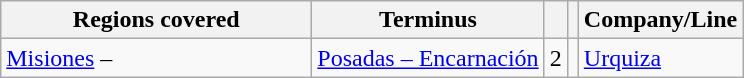<table class="wikitable sortable" style="text-align:" width= px>
<tr>
<th width= 200px>Regions covered</th>
<th width= px>Terminus</th>
<th width= px></th>
<th width= px></th>
<th width= px>Company/Line</th>
</tr>
<tr>
<td> <a href='#'>Misiones</a> – </td>
<td><a href='#'>Posadas – Encarnación</a> </td>
<td>2 </td>
<td></td>
<td><a href='#'>Urquiza</a></td>
</tr>
</table>
